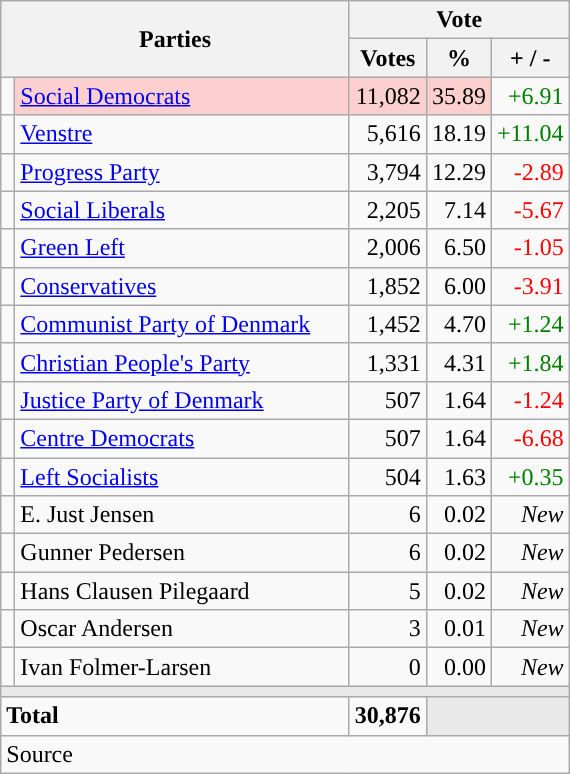<table class="wikitable" style="text-align:right;">
<tr>
<th style="text-align:centre;" rowspan="2" colspan="2" width="225">Parties</th>
<th colspan="3">Vote</th>
</tr>
<tr>
<th width="15">Votes</th>
<th width="15">%</th>
<th width="15">+ / -</th>
</tr>
<tr>
<td width="2" style="color:inherit;background:"></td>
<td bgcolor=#fbd0ce  align="left"><a href='#'>Social Democrats</a></td>
<td bgcolor=#fbd0ce>11,082</td>
<td bgcolor=#fbd0ce>35.89</td>
<td style=color:green;>+6.91</td>
</tr>
<tr>
<td width="2" style="color:inherit;background:"></td>
<td align="left"><a href='#'>Venstre</a></td>
<td>5,616</td>
<td>18.19</td>
<td style=color:green;>+11.04</td>
</tr>
<tr>
<td width="2" style="color:inherit;background:"></td>
<td align="left"><a href='#'>Progress Party</a></td>
<td>3,794</td>
<td>12.29</td>
<td style=color:red;>-2.89</td>
</tr>
<tr>
<td width="2" style="color:inherit;background:"></td>
<td align="left"><a href='#'>Social Liberals</a></td>
<td>2,205</td>
<td>7.14</td>
<td style=color:red;>-5.67</td>
</tr>
<tr>
<td width="2" style="color:inherit;background:"></td>
<td align="left"><a href='#'>Green Left</a></td>
<td>2,006</td>
<td>6.50</td>
<td style=color:red;>-1.05</td>
</tr>
<tr>
<td width="2" style="color:inherit;background:"></td>
<td align="left"><a href='#'>Conservatives</a></td>
<td>1,852</td>
<td>6.00</td>
<td style=color:red;>-3.91</td>
</tr>
<tr>
<td width="2" style="color:inherit;background:"></td>
<td align="left"><a href='#'>Communist Party of Denmark</a></td>
<td>1,452</td>
<td>4.70</td>
<td style=color:green;>+1.24</td>
</tr>
<tr>
<td width="2" style="color:inherit;background:"></td>
<td align="left"><a href='#'>Christian People's Party</a></td>
<td>1,331</td>
<td>4.31</td>
<td style=color:green;>+1.84</td>
</tr>
<tr>
<td width="2" style="color:inherit;background:"></td>
<td align="left"><a href='#'>Justice Party of Denmark</a></td>
<td>507</td>
<td>1.64</td>
<td style=color:red;>-1.24</td>
</tr>
<tr>
<td width="2" style="color:inherit;background:"></td>
<td align="left"><a href='#'>Centre Democrats</a></td>
<td>507</td>
<td>1.64</td>
<td style=color:red;>-6.68</td>
</tr>
<tr>
<td width="2" style="color:inherit;background:"></td>
<td align="left"><a href='#'>Left Socialists</a></td>
<td>504</td>
<td>1.63</td>
<td style=color:green;>+0.35</td>
</tr>
<tr>
<td width="2" style="color:inherit;background:"></td>
<td align="left">E. Just Jensen</td>
<td>6</td>
<td>0.02</td>
<td><em>New</em></td>
</tr>
<tr>
<td width="2" style="color:inherit;background:"></td>
<td align="left">Gunner Pedersen</td>
<td>6</td>
<td>0.02</td>
<td><em>New</em></td>
</tr>
<tr>
<td width="2" style="color:inherit;background:"></td>
<td align="left">Hans Clausen Pilegaard</td>
<td>5</td>
<td>0.02</td>
<td><em>New</em></td>
</tr>
<tr>
<td width="2" style="color:inherit;background:"></td>
<td align="left">Oscar Andersen</td>
<td>3</td>
<td>0.01</td>
<td><em>New</em></td>
</tr>
<tr>
<td width="2" style="color:inherit;background:"></td>
<td align="left">Ivan Folmer-Larsen</td>
<td>0</td>
<td>0.00</td>
<td><em>New</em></td>
</tr>
<tr>
<td colspan="7" bgcolor="#E9E9E9"></td>
</tr>
<tr>
<td align="left" colspan="2"><strong>Total</strong></td>
<td><strong>30,876</strong></td>
<td bgcolor="#E9E9E9" colspan="2"></td>
</tr>
<tr>
<td align="left" colspan="6">Source</td>
</tr>
</table>
